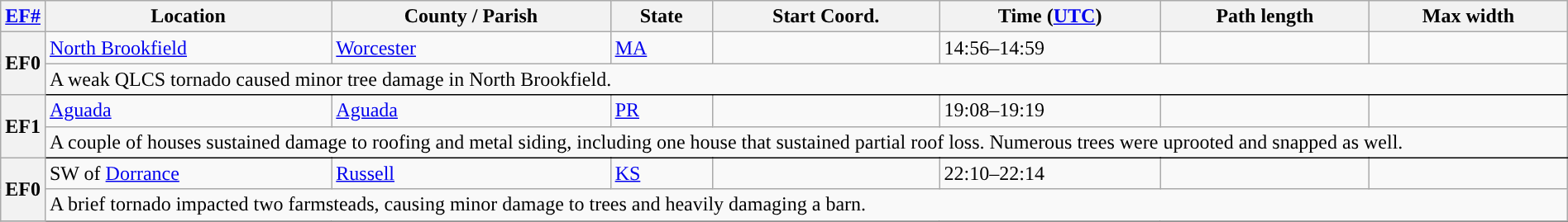<table class="wikitable sortable" style="width:100%;">
<tr>
<th scope="col" width="2%" align="center"><a href='#'>EF#</a></th>
<th scope="col" align="center" class="unsortable">Location</th>
<th scope="col" align="center" class="unsortable">County / Parish</th>
<th scope="col" align="center">State</th>
<th scope="col" align="center">Start Coord.</th>
<th scope="col" align="center">Time (<a href='#'>UTC</a>)</th>
<th scope="col" align="center">Path length</th>
<th scope="col" align="center">Max width</th>
</tr>
<tr>
<th scope="row" rowspan="2" style="background-color:#">EF0</th>
<td><a href='#'>North Brookfield</a></td>
<td><a href='#'>Worcester</a></td>
<td><a href='#'>MA</a></td>
<td></td>
<td>14:56–14:59</td>
<td></td>
<td></td>
</tr>
<tr class="expand-child">
<td colspan="8" style=" border-bottom: 1px solid black;">A weak QLCS tornado caused minor tree damage in North Brookfield.</td>
</tr>
<tr>
<th scope="row" rowspan="2" style="background-color:#">EF1</th>
<td><a href='#'>Aguada</a></td>
<td><a href='#'>Aguada</a></td>
<td><a href='#'>PR</a></td>
<td></td>
<td>19:08–19:19</td>
<td></td>
<td></td>
</tr>
<tr class="expand-child">
<td colspan="8" style=" border-bottom: 1px solid black;">A couple of houses sustained damage to roofing and metal siding, including one house that sustained partial roof loss. Numerous trees were uprooted and snapped as well.</td>
</tr>
<tr>
<th scope="row" rowspan="2" style="background-color:#">EF0</th>
<td>SW of <a href='#'>Dorrance</a></td>
<td><a href='#'>Russell</a></td>
<td><a href='#'>KS</a></td>
<td></td>
<td>22:10–22:14</td>
<td></td>
<td></td>
</tr>
<tr class="expand-child">
<td colspan="8" style=" border-bottom: 1px solid black;">A brief tornado impacted two farmsteads, causing minor damage to trees and heavily damaging a barn.</td>
</tr>
<tr>
</tr>
</table>
